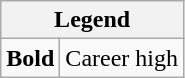<table class="wikitable mw-collapsible">
<tr>
<th colspan="2">Legend</th>
</tr>
<tr>
<td><strong>Bold</strong></td>
<td>Career high</td>
</tr>
</table>
